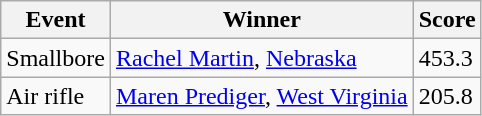<table class="wikitable sortable">
<tr>
<th>Event</th>
<th>Winner</th>
<th>Score</th>
</tr>
<tr>
<td>Smallbore</td>
<td><a href='#'>Rachel Martin</a>, <a href='#'>Nebraska</a></td>
<td>453.3</td>
</tr>
<tr>
<td>Air rifle</td>
<td><a href='#'>Maren Prediger</a>, <a href='#'>West Virginia</a></td>
<td>205.8</td>
</tr>
</table>
